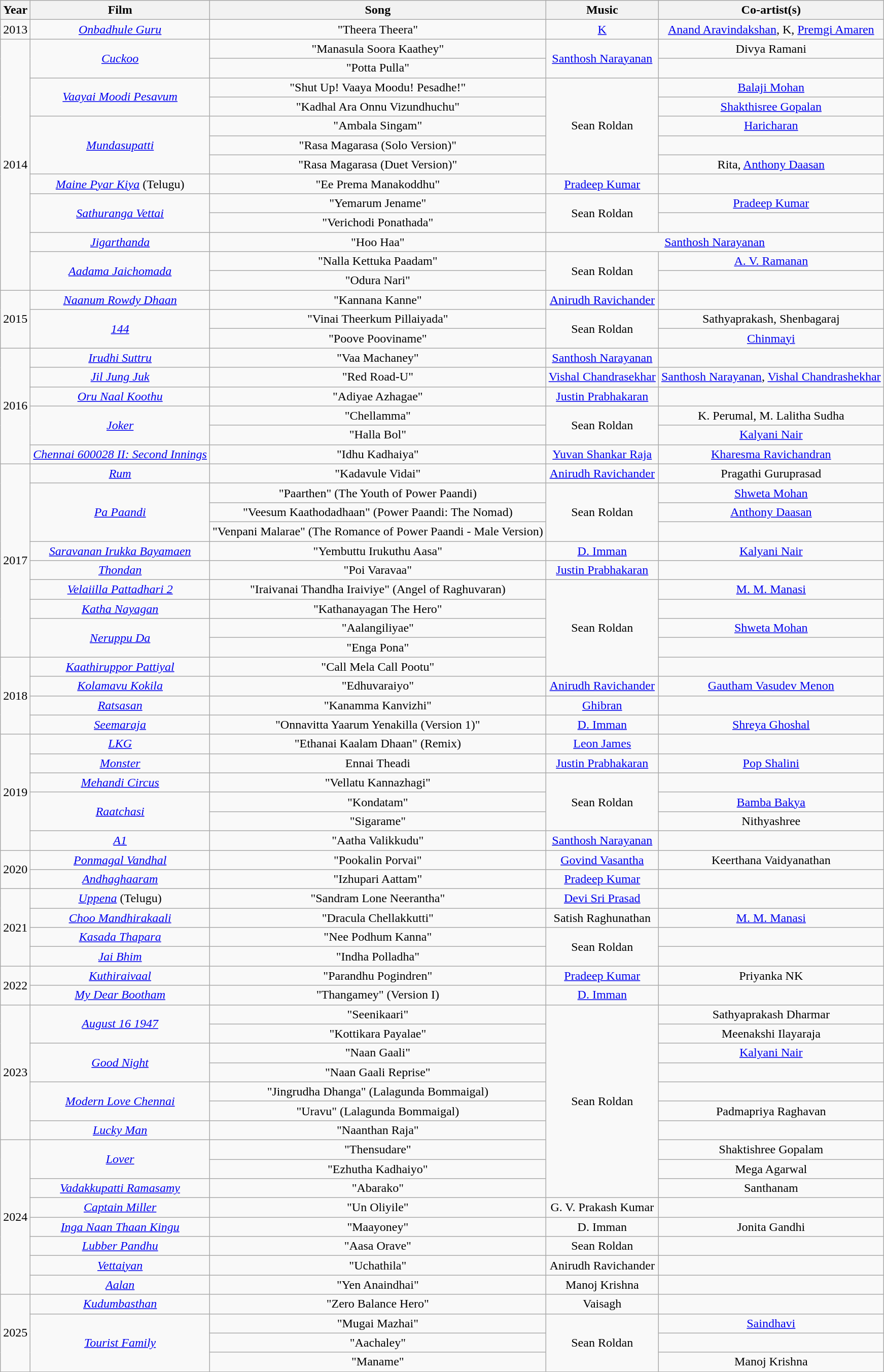<table class="wikitable" style="text-align:center">
<tr>
<th>Year</th>
<th>Film</th>
<th>Song</th>
<th>Music</th>
<th>Co-artist(s)</th>
</tr>
<tr>
<td>2013</td>
<td><em><a href='#'>Onbadhule Guru</a></em></td>
<td>"Theera Theera"</td>
<td><a href='#'>K</a></td>
<td><a href='#'>Anand Aravindakshan</a>, K, <a href='#'>Premgi Amaren</a></td>
</tr>
<tr>
<td rowspan="13">2014</td>
<td rowspan="2"><em><a href='#'>Cuckoo</a></em></td>
<td>"Manasula Soora Kaathey"</td>
<td rowspan='2'><a href='#'>Santhosh Narayanan</a></td>
<td>Divya Ramani</td>
</tr>
<tr>
<td>"Potta Pulla"</td>
<td></td>
</tr>
<tr>
<td rowspan="2"><em><a href='#'>Vaayai Moodi Pesavum</a></em></td>
<td>"Shut Up! Vaaya Moodu! Pesadhe!"</td>
<td rowspan="5">Sean Roldan</td>
<td><a href='#'>Balaji Mohan</a></td>
</tr>
<tr>
<td>"Kadhal Ara Onnu Vizundhuchu"</td>
<td><a href='#'>Shakthisree Gopalan</a></td>
</tr>
<tr>
<td rowspan='3'><em><a href='#'>Mundasupatti</a></em></td>
<td>"Ambala Singam"</td>
<td><a href='#'>Haricharan</a></td>
</tr>
<tr>
<td>"Rasa Magarasa (Solo Version)"</td>
<td></td>
</tr>
<tr>
<td>"Rasa Magarasa (Duet Version)"</td>
<td>Rita, <a href='#'>Anthony Daasan</a></td>
</tr>
<tr>
<td><em><a href='#'>Maine Pyar Kiya</a></em> (Telugu)</td>
<td>"Ee Prema Manakoddhu"</td>
<td><a href='#'>Pradeep Kumar</a></td>
<td></td>
</tr>
<tr>
<td rowspan="2"><em><a href='#'>Sathuranga Vettai</a></em></td>
<td>"Yemarum Jename"</td>
<td rowspan="2">Sean Roldan</td>
<td><a href='#'>Pradeep Kumar</a></td>
</tr>
<tr>
<td>"Verichodi Ponathada"</td>
<td></td>
</tr>
<tr>
<td><em><a href='#'>Jigarthanda</a></em></td>
<td>"Hoo Haa"</td>
<td colspan='2'><a href='#'>Santhosh Narayanan</a></td>
</tr>
<tr>
<td rowspan="2"><em><a href='#'>Aadama Jaichomada</a></em></td>
<td>"Nalla Kettuka Paadam"</td>
<td rowspan="2">Sean Roldan</td>
<td><a href='#'>A. V. Ramanan</a></td>
</tr>
<tr>
<td>"Odura Nari"</td>
<td></td>
</tr>
<tr>
<td rowspan="3">2015</td>
<td><em><a href='#'>Naanum Rowdy Dhaan</a></em></td>
<td>"Kannana Kanne"</td>
<td><a href='#'>Anirudh Ravichander</a></td>
<td></td>
</tr>
<tr>
<td rowspan="2"><em><a href='#'>144</a></em></td>
<td>"Vinai Theerkum Pillaiyada"</td>
<td rowspan="2">Sean Roldan</td>
<td>Sathyaprakash, Shenbagaraj</td>
</tr>
<tr>
<td>"Poove Pooviname"</td>
<td><a href='#'>Chinmayi</a></td>
</tr>
<tr>
<td rowspan="6">2016</td>
<td><em><a href='#'>Irudhi Suttru</a></em></td>
<td>"Vaa Machaney"</td>
<td><a href='#'>Santhosh Narayanan</a></td>
<td></td>
</tr>
<tr>
<td><em><a href='#'>Jil Jung Juk</a></em></td>
<td>"Red Road-U"</td>
<td><a href='#'>Vishal Chandrasekhar</a></td>
<td><a href='#'>Santhosh Narayanan</a>, <a href='#'>Vishal Chandrashekhar</a></td>
</tr>
<tr>
<td><em><a href='#'>Oru Naal Koothu</a></em></td>
<td>"Adiyae Azhagae"</td>
<td><a href='#'>Justin Prabhakaran</a></td>
<td></td>
</tr>
<tr>
<td rowspan="2"><em><a href='#'>Joker</a></em></td>
<td>"Chellamma"</td>
<td rowspan="2">Sean Roldan</td>
<td>K. Perumal, M. Lalitha Sudha</td>
</tr>
<tr>
<td>"Halla Bol"</td>
<td><a href='#'>Kalyani Nair</a></td>
</tr>
<tr>
<td><em><a href='#'>Chennai 600028 II: Second Innings</a></em></td>
<td>"Idhu Kadhaiya"</td>
<td><a href='#'>Yuvan Shankar Raja</a></td>
<td><a href='#'>Kharesma Ravichandran</a></td>
</tr>
<tr>
<td rowspan="10">2017</td>
<td><em><a href='#'>Rum</a></em></td>
<td>"Kadavule Vidai"</td>
<td><a href='#'>Anirudh Ravichander</a></td>
<td>Pragathi Guruprasad</td>
</tr>
<tr>
<td rowspan="3"><em><a href='#'>Pa Paandi</a></em></td>
<td>"Paarthen" (The Youth of Power Paandi)</td>
<td rowspan="3">Sean Roldan</td>
<td><a href='#'>Shweta Mohan</a></td>
</tr>
<tr>
<td>"Veesum Kaathodadhaan" (Power Paandi: The Nomad)</td>
<td><a href='#'>Anthony Daasan</a></td>
</tr>
<tr>
<td>"Venpani Malarae" (The Romance of Power Paandi - Male Version)</td>
<td></td>
</tr>
<tr>
<td><em><a href='#'>Saravanan Irukka Bayamaen</a></em></td>
<td>"Yembuttu Irukuthu Aasa"</td>
<td><a href='#'>D. Imman</a></td>
<td><a href='#'>Kalyani Nair</a></td>
</tr>
<tr>
<td><em><a href='#'>Thondan</a></em></td>
<td>"Poi Varavaa"</td>
<td><a href='#'>Justin Prabhakaran</a></td>
<td></td>
</tr>
<tr>
<td><em><a href='#'>Velaiilla Pattadhari 2</a></em></td>
<td>"Iraivanai Thandha Iraiviye" (Angel of Raghuvaran)</td>
<td rowspan="5">Sean Roldan</td>
<td><a href='#'>M. M. Manasi</a></td>
</tr>
<tr>
<td><em><a href='#'>Katha Nayagan</a></em></td>
<td>"Kathanayagan The Hero"</td>
<td></td>
</tr>
<tr>
<td rowspan="2"><em><a href='#'>Neruppu Da</a></em></td>
<td>"Aalangiliyae"</td>
<td><a href='#'>Shweta Mohan</a></td>
</tr>
<tr>
<td>"Enga Pona"</td>
<td></td>
</tr>
<tr>
<td rowspan="4">2018</td>
<td><em><a href='#'>Kaathiruppor Pattiyal</a></em></td>
<td>"Call Mela Call Pootu"</td>
<td></td>
</tr>
<tr>
<td><em><a href='#'>Kolamavu Kokila</a></em></td>
<td>"Edhuvaraiyo"</td>
<td><a href='#'>Anirudh Ravichander</a></td>
<td><a href='#'>Gautham Vasudev Menon</a></td>
</tr>
<tr>
<td><em><a href='#'>Ratsasan</a></em></td>
<td>"Kanamma Kanvizhi"</td>
<td><a href='#'>Ghibran</a></td>
<td></td>
</tr>
<tr>
<td><em><a href='#'>Seemaraja</a></em></td>
<td>"Onnavitta Yaarum Yenakilla (Version 1)"</td>
<td><a href='#'>D. Imman</a></td>
<td><a href='#'>Shreya Ghoshal</a></td>
</tr>
<tr>
<td rowspan="6">2019</td>
<td><em><a href='#'>LKG</a></em></td>
<td>"Ethanai Kaalam Dhaan" (Remix)</td>
<td><a href='#'>Leon James</a></td>
<td></td>
</tr>
<tr>
<td><em><a href='#'>Monster</a></em></td>
<td>Ennai Theadi</td>
<td><a href='#'>Justin Prabhakaran</a></td>
<td><a href='#'>Pop Shalini</a></td>
</tr>
<tr>
<td><em><a href='#'>Mehandi Circus</a></em></td>
<td>"Vellatu Kannazhagi"</td>
<td rowspan="3">Sean Roldan</td>
<td></td>
</tr>
<tr>
<td rowspan="2"><em><a href='#'>Raatchasi</a></em></td>
<td>"Kondatam"</td>
<td><a href='#'>Bamba Bakya</a></td>
</tr>
<tr>
<td>"Sigarame"</td>
<td>Nithyashree</td>
</tr>
<tr>
<td><em><a href='#'>A1</a></em></td>
<td>"Aatha Valikkudu"</td>
<td><a href='#'>Santhosh Narayanan</a></td>
<td></td>
</tr>
<tr>
<td rowspan="2">2020</td>
<td><em><a href='#'>Ponmagal Vandhal</a></em></td>
<td>"Pookalin Porvai"</td>
<td><a href='#'>Govind Vasantha</a></td>
<td>Keerthana Vaidyanathan</td>
</tr>
<tr>
<td><em><a href='#'>Andhaghaaram</a></em></td>
<td>"Izhupari Aattam"</td>
<td><a href='#'>Pradeep Kumar</a></td>
<td></td>
</tr>
<tr>
<td rowspan="4">2021</td>
<td><em><a href='#'>Uppena</a></em> (Telugu)</td>
<td>"Sandram Lone Neerantha"</td>
<td><a href='#'>Devi Sri Prasad</a></td>
<td></td>
</tr>
<tr>
<td><em><a href='#'>Choo Mandhirakaali</a></em></td>
<td>"Dracula Chellakkutti"</td>
<td>Satish Raghunathan</td>
<td><a href='#'>M. M. Manasi</a></td>
</tr>
<tr>
<td><em><a href='#'>Kasada Thapara</a></em></td>
<td>"Nee Podhum Kanna"</td>
<td rowspan="2">Sean Roldan</td>
<td></td>
</tr>
<tr>
<td><em><a href='#'>Jai Bhim</a></em></td>
<td>"Indha Polladha"</td>
<td></td>
</tr>
<tr>
<td rowspan="2">2022</td>
<td><em><a href='#'>Kuthiraivaal</a></em></td>
<td>"Parandhu Pogindren"</td>
<td><a href='#'>Pradeep Kumar</a></td>
<td>Priyanka NK</td>
</tr>
<tr>
<td><em><a href='#'>My Dear Bootham</a></em></td>
<td>"Thangamey" (Version I)</td>
<td><a href='#'>D. Imman</a></td>
<td></td>
</tr>
<tr>
<td rowspan="7">2023</td>
<td rowspan="2"><em><a href='#'>August 16 1947</a></em></td>
<td>"Seenikaari"</td>
<td rowspan="10">Sean Roldan</td>
<td>Sathyaprakash Dharmar</td>
</tr>
<tr>
<td>"Kottikara Payalae"</td>
<td>Meenakshi Ilayaraja</td>
</tr>
<tr>
<td rowspan="2"><em><a href='#'>Good Night</a></em></td>
<td>"Naan Gaali"</td>
<td><a href='#'>Kalyani Nair</a></td>
</tr>
<tr>
<td>"Naan Gaali Reprise"</td>
<td></td>
</tr>
<tr>
<td rowspan="2"><em><a href='#'>Modern Love Chennai</a></em></td>
<td>"Jingrudha Dhanga" (Lalagunda Bommaigal)</td>
<td></td>
</tr>
<tr>
<td>"Uravu" (Lalagunda Bommaigal)</td>
<td>Padmapriya Raghavan</td>
</tr>
<tr>
<td><em><a href='#'>Lucky Man</a></em></td>
<td>"Naanthan Raja"</td>
<td></td>
</tr>
<tr>
<td rowspan=8>2024</td>
<td rowspan=2><em><a href='#'>Lover</a></em></td>
<td>"Thensudare"</td>
<td>Shaktishree Gopalam</td>
</tr>
<tr>
<td>"Ezhutha Kadhaiyo"</td>
<td>Mega Agarwal</td>
</tr>
<tr>
<td><em><a href='#'>Vadakkupatti Ramasamy</a></em></td>
<td>"Abarako"</td>
<td>Santhanam</td>
</tr>
<tr>
<td><em><a href='#'>Captain Miller</a></em></td>
<td>"Un Oliyile"</td>
<td>G. V. Prakash Kumar</td>
</tr>
<tr>
<td><em><a href='#'>Inga Naan Thaan Kingu</a></em></td>
<td>"Maayoney"</td>
<td>D. Imman</td>
<td>Jonita Gandhi</td>
</tr>
<tr>
<td><em><a href='#'>Lubber Pandhu</a></em></td>
<td>"Aasa Orave"</td>
<td>Sean Roldan</td>
<td></td>
</tr>
<tr>
<td><em><a href='#'>Vettaiyan</a></em></td>
<td>"Uchathila"</td>
<td>Anirudh Ravichander</td>
<td></td>
</tr>
<tr>
<td><em><a href='#'>Aalan</a></em></td>
<td>"Yen Anaindhai"</td>
<td>Manoj Krishna</td>
<td></td>
</tr>
<tr>
<td rowspan="4">2025</td>
<td><em><a href='#'>Kudumbasthan</a></em></td>
<td>"Zero Balance Hero"</td>
<td>Vaisagh</td>
<td></td>
</tr>
<tr>
<td rowspan="3"><em><a href='#'>Tourist Family</a></em></td>
<td>"Mugai Mazhai"</td>
<td rowspan="3">Sean Roldan</td>
<td><a href='#'>Saindhavi</a></td>
</tr>
<tr>
<td>"Aachaley"</td>
<td></td>
</tr>
<tr>
<td>"Maname"</td>
<td>Manoj Krishna</td>
</tr>
</table>
